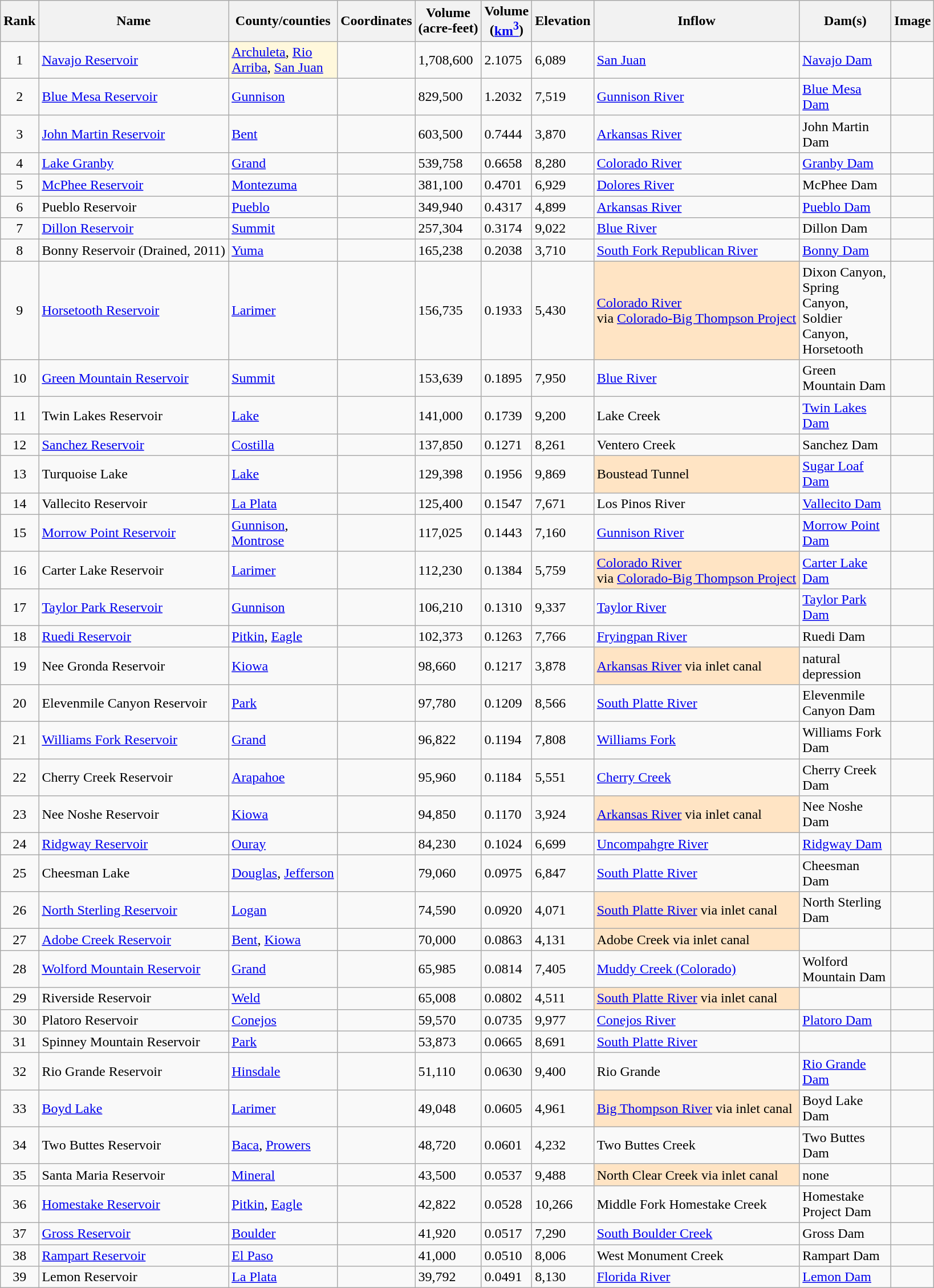<table class="wikitable sortable col5right col6right col7right">
<tr>
<th>Rank</th>
<th>Name</th>
<th width=120>County/counties</th>
<th>Coordinates</th>
<th>Volume<br>(acre-feet)</th>
<th>Volume<br>(<a href='#'>km<sup>3</sup></a>)</th>
<th align=right>Elevation</th>
<th>Inflow</th>
<th width=100>Dam(s)</th>
<th class=unsortable>Image</th>
</tr>
<tr>
<td align=center>1</td>
<td><a href='#'>Navajo Reservoir</a></td>
<td bgcolor="#FFF8DC"><a href='#'>Archuleta</a>, <a href='#'>Rio Arriba</a>, <a href='#'>San Juan</a></td>
<td></td>
<td>1,708,600</td>
<td>2.1075</td>
<td>6,089</td>
<td><a href='#'>San Juan</a></td>
<td><a href='#'>Navajo Dam</a></td>
<td></td>
</tr>
<tr>
<td align=center>2</td>
<td><a href='#'>Blue Mesa Reservoir</a></td>
<td><a href='#'>Gunnison</a></td>
<td></td>
<td>829,500</td>
<td>1.2032</td>
<td>7,519</td>
<td><a href='#'>Gunnison River</a></td>
<td><a href='#'>Blue Mesa Dam</a></td>
<td></td>
</tr>
<tr>
<td align=center>3</td>
<td><a href='#'>John Martin Reservoir</a></td>
<td><a href='#'>Bent</a></td>
<td></td>
<td>603,500</td>
<td>0.7444</td>
<td>3,870</td>
<td><a href='#'>Arkansas River</a></td>
<td>John Martin Dam</td>
<td></td>
</tr>
<tr>
<td align=center>4</td>
<td><a href='#'>Lake Granby</a></td>
<td><a href='#'>Grand</a></td>
<td></td>
<td>539,758</td>
<td>0.6658</td>
<td>8,280</td>
<td><a href='#'>Colorado River</a></td>
<td><a href='#'>Granby Dam</a></td>
<td></td>
</tr>
<tr>
<td align=center>5</td>
<td><a href='#'>McPhee Reservoir</a></td>
<td><a href='#'>Montezuma</a></td>
<td></td>
<td>381,100</td>
<td>0.4701</td>
<td>6,929</td>
<td><a href='#'>Dolores River</a></td>
<td>McPhee Dam</td>
<td></td>
</tr>
<tr>
<td align=center>6</td>
<td>Pueblo Reservoir</td>
<td><a href='#'>Pueblo</a></td>
<td></td>
<td>349,940</td>
<td>0.4317</td>
<td>4,899</td>
<td><a href='#'>Arkansas River</a></td>
<td><a href='#'>Pueblo Dam</a></td>
<td></td>
</tr>
<tr>
<td align=center>7</td>
<td><a href='#'>Dillon Reservoir</a></td>
<td><a href='#'>Summit</a></td>
<td></td>
<td>257,304</td>
<td>0.3174</td>
<td>9,022</td>
<td><a href='#'>Blue River</a></td>
<td>Dillon Dam</td>
<td></td>
</tr>
<tr>
<td align=center>8</td>
<td>Bonny Reservoir (Drained, 2011)</td>
<td><a href='#'>Yuma</a></td>
<td></td>
<td>165,238</td>
<td>0.2038</td>
<td>3,710</td>
<td><a href='#'>South Fork Republican River</a></td>
<td><a href='#'>Bonny Dam</a></td>
<td></td>
</tr>
<tr>
<td align=center>9</td>
<td><a href='#'>Horsetooth Reservoir</a></td>
<td><a href='#'>Larimer</a></td>
<td></td>
<td>156,735</td>
<td>0.1933</td>
<td>5,430</td>
<td bgcolor="#FFE4C4"><a href='#'>Colorado River</a><br>via <a href='#'>Colorado-Big Thompson Project</a></td>
<td>Dixon Canyon, Spring Canyon, Soldier Canyon, Horsetooth</td>
<td></td>
</tr>
<tr>
<td align=center>10</td>
<td><a href='#'>Green Mountain Reservoir</a></td>
<td><a href='#'>Summit</a></td>
<td></td>
<td>153,639</td>
<td>0.1895</td>
<td>7,950</td>
<td><a href='#'>Blue River</a></td>
<td>Green Mountain Dam</td>
<td></td>
</tr>
<tr>
<td align=center>11</td>
<td>Twin Lakes Reservoir</td>
<td><a href='#'>Lake</a></td>
<td></td>
<td>141,000</td>
<td>0.1739</td>
<td>9,200</td>
<td>Lake Creek</td>
<td><a href='#'>Twin Lakes Dam</a></td>
<td></td>
</tr>
<tr>
<td align=center>12</td>
<td><a href='#'>Sanchez Reservoir</a></td>
<td><a href='#'>Costilla</a></td>
<td></td>
<td>137,850</td>
<td>0.1271<br></td>
<td>8,261</td>
<td>Ventero Creek</td>
<td>Sanchez Dam</td>
<td></td>
</tr>
<tr>
<td align=center>13</td>
<td>Turquoise Lake</td>
<td><a href='#'>Lake</a></td>
<td></td>
<td>129,398</td>
<td>0.1956<br></td>
<td>9,869</td>
<td bgcolor="#FFE4C4">Boustead Tunnel </td>
<td><a href='#'>Sugar Loaf Dam</a></td>
<td></td>
</tr>
<tr>
<td align=center>14</td>
<td>Vallecito Reservoir</td>
<td><a href='#'>La Plata</a></td>
<td></td>
<td>125,400</td>
<td>0.1547</td>
<td>7,671</td>
<td>Los Pinos River</td>
<td><a href='#'>Vallecito Dam</a></td>
<td></td>
</tr>
<tr>
<td align=center>15</td>
<td><a href='#'>Morrow Point Reservoir</a></td>
<td><a href='#'>Gunnison</a>, <a href='#'>Montrose</a></td>
<td></td>
<td>117,025</td>
<td>0.1443</td>
<td>7,160</td>
<td><a href='#'>Gunnison River</a></td>
<td><a href='#'>Morrow Point Dam</a></td>
<td></td>
</tr>
<tr>
<td align=center>16</td>
<td>Carter Lake Reservoir</td>
<td><a href='#'>Larimer</a></td>
<td></td>
<td>112,230</td>
<td>0.1384</td>
<td>5,759</td>
<td bgcolor="FFE4C4"><a href='#'>Colorado River</a><br>via <a href='#'>Colorado-Big Thompson Project</a></td>
<td><a href='#'>Carter Lake Dam</a></td>
<td></td>
</tr>
<tr>
<td align=center>17</td>
<td><a href='#'>Taylor Park Reservoir</a></td>
<td><a href='#'>Gunnison</a></td>
<td></td>
<td>106,210</td>
<td>0.1310</td>
<td>9,337</td>
<td><a href='#'>Taylor River</a></td>
<td><a href='#'>Taylor Park Dam</a></td>
<td></td>
</tr>
<tr>
<td align=center>18</td>
<td><a href='#'>Ruedi Reservoir</a></td>
<td><a href='#'>Pitkin</a>, <a href='#'>Eagle</a></td>
<td></td>
<td>102,373</td>
<td>0.1263</td>
<td>7,766</td>
<td><a href='#'>Fryingpan River</a></td>
<td>Ruedi Dam</td>
<td></td>
</tr>
<tr>
<td align=center>19</td>
<td>Nee Gronda Reservoir</td>
<td><a href='#'>Kiowa</a></td>
<td></td>
<td>98,660</td>
<td>0.1217</td>
<td>3,878</td>
<td bgcolor="FFE4C4"><a href='#'>Arkansas River</a> via inlet canal</td>
<td>natural depression</td>
<td></td>
</tr>
<tr>
<td align=center>20</td>
<td>Elevenmile Canyon Reservoir</td>
<td><a href='#'>Park</a></td>
<td></td>
<td>97,780</td>
<td>0.1209</td>
<td>8,566</td>
<td><a href='#'>South Platte River</a></td>
<td>Elevenmile Canyon Dam</td>
<td></td>
</tr>
<tr>
<td align=center>21</td>
<td><a href='#'>Williams Fork Reservoir</a></td>
<td><a href='#'>Grand</a></td>
<td></td>
<td>96,822</td>
<td>0.1194</td>
<td>7,808</td>
<td><a href='#'>Williams Fork</a></td>
<td>Williams Fork Dam</td>
<td></td>
</tr>
<tr>
<td align=center>22</td>
<td>Cherry Creek Reservoir</td>
<td><a href='#'>Arapahoe</a></td>
<td></td>
<td>95,960</td>
<td>0.1184</td>
<td>5,551</td>
<td><a href='#'>Cherry Creek</a></td>
<td>Cherry Creek Dam</td>
<td></td>
</tr>
<tr>
<td align=center>23</td>
<td>Nee Noshe Reservoir</td>
<td><a href='#'>Kiowa</a></td>
<td></td>
<td>94,850</td>
<td>0.1170</td>
<td>3,924</td>
<td bgcolor="FFE4C4"><a href='#'>Arkansas River</a> via inlet canal</td>
<td>Nee Noshe Dam</td>
<td></td>
</tr>
<tr>
<td align=center>24</td>
<td><a href='#'>Ridgway Reservoir</a></td>
<td><a href='#'>Ouray</a></td>
<td></td>
<td>84,230</td>
<td>0.1024</td>
<td>6,699</td>
<td><a href='#'>Uncompahgre River</a></td>
<td><a href='#'>Ridgway Dam</a></td>
<td></td>
</tr>
<tr>
<td align=center>25</td>
<td>Cheesman Lake</td>
<td><a href='#'>Douglas</a>, <a href='#'>Jefferson</a></td>
<td></td>
<td>79,060</td>
<td>0.0975</td>
<td>6,847</td>
<td><a href='#'>South Platte River</a></td>
<td>Cheesman Dam</td>
<td></td>
</tr>
<tr>
<td align=center>26</td>
<td><a href='#'>North Sterling Reservoir</a></td>
<td><a href='#'>Logan</a></td>
<td></td>
<td>74,590</td>
<td>0.0920</td>
<td>4,071</td>
<td bgcolor="FFE4C4"><a href='#'>South Platte River</a> via inlet canal</td>
<td>North Sterling Dam</td>
<td></td>
</tr>
<tr>
<td align=center>27</td>
<td><a href='#'>Adobe Creek Reservoir</a></td>
<td><a href='#'>Bent</a>, <a href='#'>Kiowa</a></td>
<td></td>
<td>70,000</td>
<td>0.0863</td>
<td>4,131</td>
<td bgcolor="FFE4C4">Adobe Creek via inlet canal</td>
<td></td>
<td></td>
</tr>
<tr>
<td align=center>28</td>
<td><a href='#'>Wolford Mountain Reservoir</a></td>
<td><a href='#'>Grand</a></td>
<td></td>
<td>65,985</td>
<td>0.0814</td>
<td>7,405</td>
<td><a href='#'>Muddy Creek (Colorado)</a></td>
<td>Wolford Mountain Dam</td>
<td></td>
</tr>
<tr>
<td align=center>29</td>
<td>Riverside Reservoir</td>
<td><a href='#'>Weld</a></td>
<td></td>
<td>65,008</td>
<td>0.0802</td>
<td>4,511</td>
<td bgcolor="FFE4C4"><a href='#'>South Platte River</a> via inlet canal</td>
<td></td>
<td></td>
</tr>
<tr>
<td align=center>30</td>
<td>Platoro Reservoir</td>
<td><a href='#'>Conejos</a></td>
<td></td>
<td>59,570</td>
<td>0.0735</td>
<td>9,977</td>
<td><a href='#'>Conejos River</a></td>
<td><a href='#'>Platoro Dam</a></td>
<td></td>
</tr>
<tr>
<td align=center>31</td>
<td>Spinney Mountain Reservoir</td>
<td><a href='#'>Park</a></td>
<td></td>
<td>53,873</td>
<td>0.0665</td>
<td>8,691</td>
<td><a href='#'>South Platte River</a></td>
<td></td>
<td></td>
</tr>
<tr>
<td align=center>32</td>
<td>Rio Grande Reservoir</td>
<td><a href='#'>Hinsdale</a></td>
<td></td>
<td>51,110</td>
<td>0.0630</td>
<td>9,400</td>
<td>Rio Grande</td>
<td><a href='#'>Rio Grande Dam</a></td>
<td></td>
</tr>
<tr>
<td align=center>33</td>
<td><a href='#'>Boyd Lake</a></td>
<td><a href='#'>Larimer</a></td>
<td></td>
<td>49,048</td>
<td>0.0605</td>
<td>4,961</td>
<td bgcolor="FFE4C4"><a href='#'>Big Thompson River</a> via inlet canal</td>
<td>Boyd Lake Dam</td>
<td></td>
</tr>
<tr>
<td align=center>34</td>
<td>Two Buttes Reservoir</td>
<td><a href='#'>Baca</a>, <a href='#'>Prowers</a></td>
<td></td>
<td>48,720</td>
<td>0.0601</td>
<td>4,232</td>
<td>Two Buttes Creek</td>
<td>Two Buttes Dam</td>
<td></td>
</tr>
<tr>
<td align=center>35</td>
<td>Santa Maria Reservoir</td>
<td><a href='#'>Mineral</a></td>
<td></td>
<td>43,500</td>
<td>0.0537</td>
<td>9,488</td>
<td bgcolor="FFE4C4">North Clear Creek via inlet canal</td>
<td>none</td>
<td></td>
</tr>
<tr>
<td align=center>36</td>
<td><a href='#'>Homestake Reservoir</a></td>
<td><a href='#'>Pitkin</a>, <a href='#'>Eagle</a></td>
<td></td>
<td>42,822</td>
<td>0.0528</td>
<td>10,266</td>
<td>Middle Fork Homestake Creek</td>
<td>Homestake Project Dam</td>
<td></td>
</tr>
<tr>
<td align=center>37</td>
<td><a href='#'>Gross Reservoir</a></td>
<td><a href='#'>Boulder</a></td>
<td></td>
<td>41,920</td>
<td>0.0517</td>
<td>7,290</td>
<td><a href='#'>South Boulder Creek</a></td>
<td>Gross Dam</td>
<td></td>
</tr>
<tr>
<td align=center>38</td>
<td><a href='#'>Rampart Reservoir</a></td>
<td><a href='#'>El Paso</a></td>
<td></td>
<td>41,000</td>
<td>0.0510</td>
<td>8,006</td>
<td>West Monument Creek</td>
<td>Rampart Dam</td>
<td></td>
</tr>
<tr>
<td align=center>39</td>
<td>Lemon Reservoir</td>
<td><a href='#'>La Plata</a></td>
<td></td>
<td>39,792</td>
<td>0.0491</td>
<td>8,130</td>
<td><a href='#'>Florida River</a></td>
<td><a href='#'>Lemon Dam</a></td>
<td></td>
</tr>
</table>
